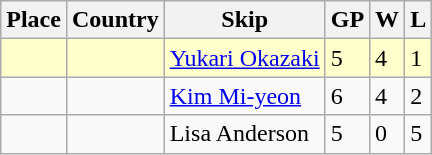<table class="wikitable">
<tr>
<th>Place</th>
<th>Country</th>
<th>Skip</th>
<th>GP</th>
<th>W</th>
<th>L</th>
</tr>
<tr bgcolor=#ffffcc>
<td></td>
<td></td>
<td><a href='#'>Yukari Okazaki</a></td>
<td>5</td>
<td>4</td>
<td>1</td>
</tr>
<tr>
<td></td>
<td></td>
<td><a href='#'>Kim Mi-yeon</a></td>
<td>6</td>
<td>4</td>
<td>2</td>
</tr>
<tr>
<td></td>
<td></td>
<td>Lisa Anderson</td>
<td>5</td>
<td>0</td>
<td>5</td>
</tr>
</table>
